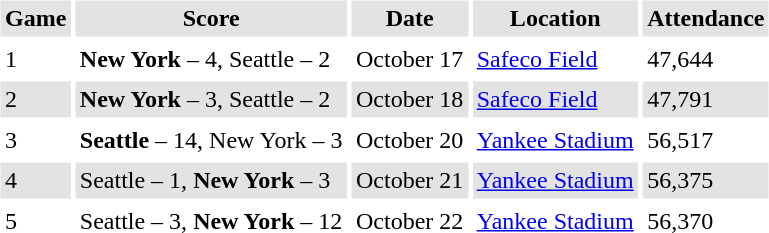<table border="0" cellspacing="3" cellpadding="3">
<tr style="background: #e3e3e3;">
<th>Game</th>
<th>Score</th>
<th>Date</th>
<th>Location</th>
<th>Attendance</th>
</tr>
<tr>
<td>1</td>
<td><strong>New York</strong> – 4, Seattle – 2</td>
<td>October 17</td>
<td><a href='#'>Safeco Field</a></td>
<td>47,644</td>
</tr>
<tr style="background: #e3e3e3;">
<td>2</td>
<td><strong>New York</strong> – 3, Seattle – 2</td>
<td>October 18</td>
<td><a href='#'>Safeco Field</a></td>
<td>47,791</td>
</tr>
<tr>
<td>3</td>
<td><strong>Seattle</strong> – 14, New York – 3</td>
<td>October 20</td>
<td><a href='#'>Yankee Stadium</a></td>
<td>56,517</td>
</tr>
<tr style="background: #e3e3e3;">
<td>4</td>
<td>Seattle – 1, <strong>New York</strong> – 3</td>
<td>October 21</td>
<td><a href='#'>Yankee Stadium</a></td>
<td>56,375</td>
</tr>
<tr>
<td>5</td>
<td>Seattle – 3, <strong>New York</strong> – 12</td>
<td>October 22</td>
<td><a href='#'>Yankee Stadium</a></td>
<td>56,370</td>
</tr>
</table>
